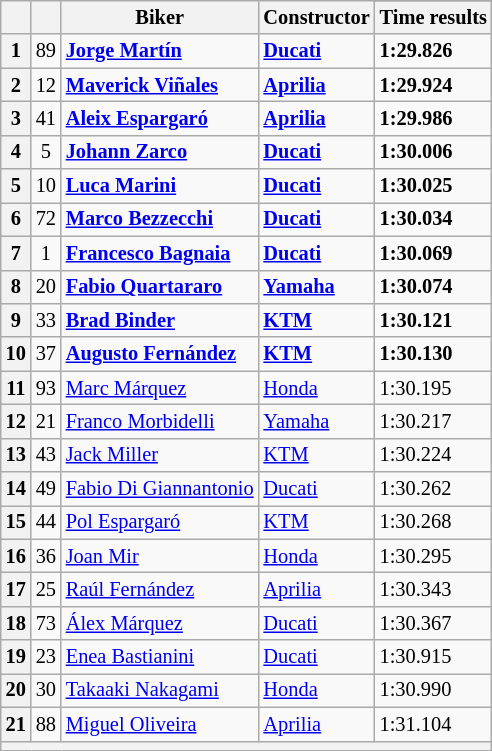<table class="wikitable sortable" style="font-size: 85%;">
<tr>
<th rowspan="2"></th>
<th rowspan="2"></th>
<th rowspan="2">Biker</th>
<th rowspan="2">Constructor</th>
</tr>
<tr>
<th scope="col">Time results</th>
</tr>
<tr>
<th scope="row">1</th>
<td align="center">89</td>
<td><strong> <a href='#'>Jorge Martín</a></strong></td>
<td><strong><a href='#'>Ducati</a></strong></td>
<td><strong>1:29.826</strong></td>
</tr>
<tr>
<th scope="row">2</th>
<td align="center">12</td>
<td><strong> <a href='#'>Maverick Viñales</a></strong></td>
<td><strong><a href='#'>Aprilia</a></strong></td>
<td><strong>1:29.924</strong></td>
</tr>
<tr>
<th scope="row">3</th>
<td align="center">41</td>
<td><strong> <a href='#'>Aleix Espargaró</a></strong></td>
<td><strong><a href='#'>Aprilia</a></strong></td>
<td><strong>1:29.986</strong></td>
</tr>
<tr>
<th scope="row">4</th>
<td align="center">5</td>
<td><strong> <a href='#'>Johann Zarco</a></strong></td>
<td><strong><a href='#'>Ducati</a></strong></td>
<td><strong>1:30.006</strong></td>
</tr>
<tr>
<th scope="row">5</th>
<td align="center">10</td>
<td><strong> <a href='#'>Luca Marini</a></strong></td>
<td><strong><a href='#'>Ducati</a></strong></td>
<td><strong>1:30.025</strong></td>
</tr>
<tr>
<th scope="row">6</th>
<td align="center">72</td>
<td><strong> <a href='#'>Marco Bezzecchi</a></strong></td>
<td><strong><a href='#'>Ducati</a></strong></td>
<td><strong>1:30.034</strong></td>
</tr>
<tr>
<th scope="row">7</th>
<td align="center">1</td>
<td><strong> <a href='#'>Francesco Bagnaia</a></strong></td>
<td><strong><a href='#'>Ducati</a></strong></td>
<td><strong>1:30.069</strong></td>
</tr>
<tr>
<th scope="row">8</th>
<td align="center">20</td>
<td><strong> <a href='#'>Fabio Quartararo</a></strong></td>
<td><strong><a href='#'>Yamaha</a></strong></td>
<td><strong>1:30.074</strong></td>
</tr>
<tr>
<th scope="row">9</th>
<td align="center">33</td>
<td><strong> <a href='#'>Brad Binder</a></strong></td>
<td><strong><a href='#'>KTM</a></strong></td>
<td><strong>1:30.121</strong></td>
</tr>
<tr>
<th scope="row">10</th>
<td align="center">37</td>
<td><strong>  <a href='#'>Augusto Fernández</a></strong></td>
<td><strong><a href='#'>KTM</a></strong></td>
<td><strong>1:30.130</strong></td>
</tr>
<tr>
<th scope="row">11</th>
<td align="center">93</td>
<td> <a href='#'>Marc Márquez</a></td>
<td><a href='#'>Honda</a></td>
<td>1:30.195</td>
</tr>
<tr>
<th scope="row">12</th>
<td align="center">21</td>
<td> <a href='#'>Franco Morbidelli</a></td>
<td><a href='#'>Yamaha</a></td>
<td>1:30.217</td>
</tr>
<tr>
<th scope="row">13</th>
<td align="center">43</td>
<td> <a href='#'>Jack Miller</a></td>
<td><a href='#'>KTM</a></td>
<td>1:30.224</td>
</tr>
<tr>
<th scope="row">14</th>
<td align="center">49</td>
<td> <a href='#'>Fabio Di Giannantonio</a></td>
<td><a href='#'>Ducati</a></td>
<td>1:30.262</td>
</tr>
<tr>
<th scope="row">15</th>
<td align="center">44</td>
<td> <a href='#'>Pol Espargaró</a></td>
<td><a href='#'>KTM</a></td>
<td>1:30.268</td>
</tr>
<tr>
<th scope="row">16</th>
<td align="center">36</td>
<td> <a href='#'>Joan Mir</a></td>
<td><a href='#'>Honda</a></td>
<td>1:30.295</td>
</tr>
<tr>
<th scope="row">17</th>
<td align="center">25</td>
<td> <a href='#'>Raúl Fernández</a></td>
<td><a href='#'>Aprilia</a></td>
<td>1:30.343</td>
</tr>
<tr>
<th scope="row">18</th>
<td align="center">73</td>
<td> <a href='#'>Álex Márquez</a></td>
<td><a href='#'>Ducati</a></td>
<td>1:30.367</td>
</tr>
<tr>
<th scope="row">19</th>
<td align="center">23</td>
<td> <a href='#'>Enea Bastianini</a></td>
<td><a href='#'>Ducati</a></td>
<td>1:30.915</td>
</tr>
<tr>
<th scope="row">20</th>
<td align="center">30</td>
<td> <a href='#'>Takaaki Nakagami</a></td>
<td><a href='#'>Honda</a></td>
<td>1:30.990</td>
</tr>
<tr>
<th scope="row">21</th>
<td align="center">88</td>
<td> <a href='#'>Miguel Oliveira</a></td>
<td><a href='#'>Aprilia</a></td>
<td>1:31.104</td>
</tr>
<tr>
<th colspan="7"></th>
</tr>
</table>
